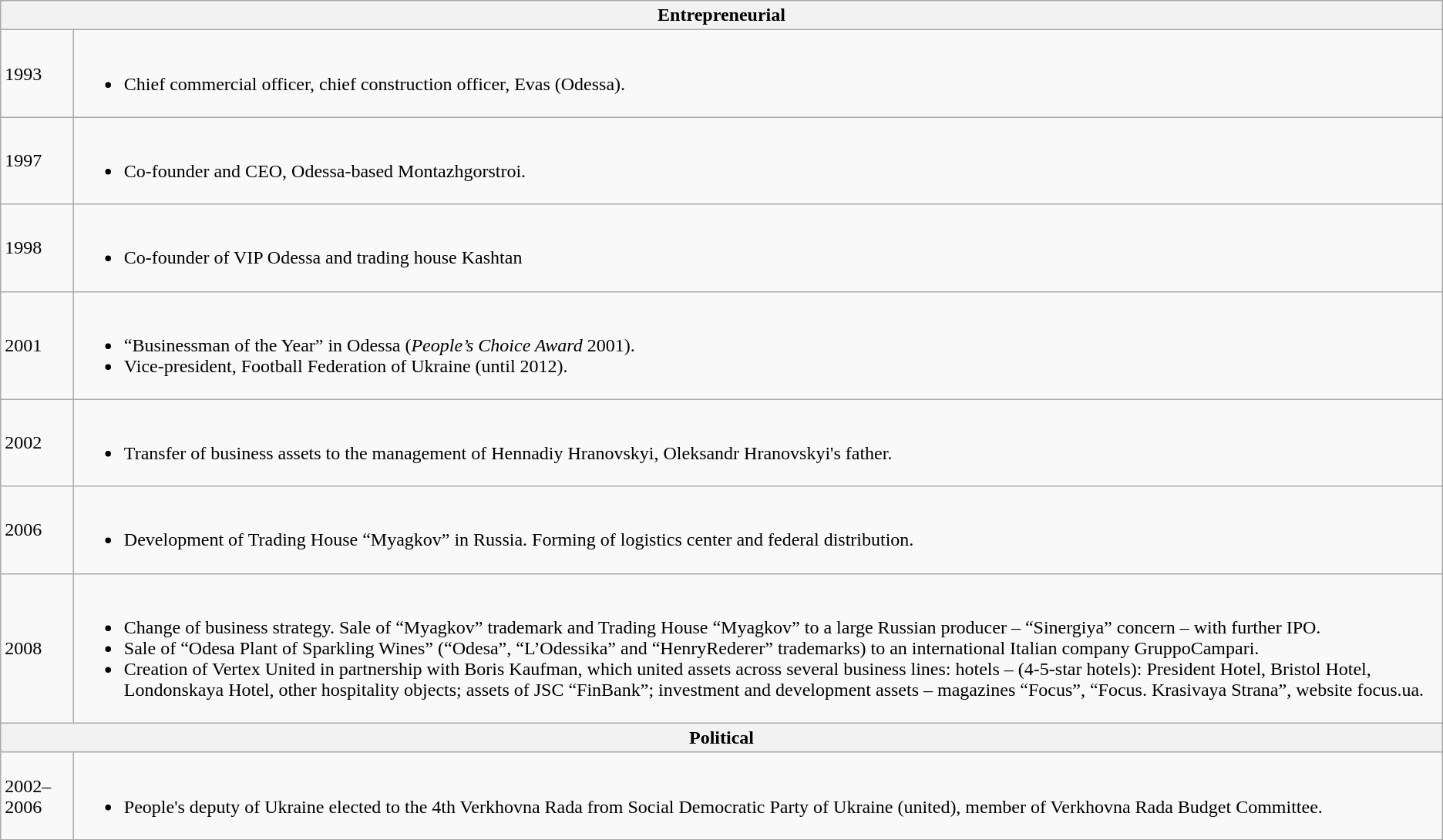<table class="wikitable">
<tr>
<th colspan=2>Entrepreneurial</th>
</tr>
<tr>
<td>1993</td>
<td><br><ul><li>Chief commercial officer, chief construction officer, Evas (Odessa).</li></ul></td>
</tr>
<tr>
<td>1997</td>
<td><br><ul><li>Co-founder and CEO, Odessa-based Montazhgorstroi.</li></ul></td>
</tr>
<tr>
<td>1998</td>
<td><br><ul><li>Co-founder of VIP Odessa and trading house Kashtan</li></ul></td>
</tr>
<tr>
<td>2001</td>
<td><br><ul><li>“Businessman of the Year” in Odessa (<em>People’s Choice Award</em> 2001).</li><li>Vice-president, Football Federation of Ukraine (until 2012).</li></ul></td>
</tr>
<tr>
<td>2002</td>
<td><br><ul><li>Transfer of business assets to the management of Hennadiy Hranovskyi, Oleksandr Hranovskyi's father.</li></ul></td>
</tr>
<tr>
<td>2006</td>
<td><br><ul><li>Development of Trading House “Myagkov” in Russia. Forming of logistics center and federal distribution.</li></ul></td>
</tr>
<tr>
<td>2008</td>
<td><br><ul><li>Change of business strategy. Sale of “Myagkov” trademark and Trading House “Myagkov” to a large Russian producer – “Sinergiya” concern – with further IPO.</li><li>Sale of “Odesa Plant of Sparkling Wines” (“Odesa”, “L’Odessika” and “HenryRederer” trademarks) to an international Italian company GruppoCampari.</li><li>Creation of Vertex United in partnership with Boris Kaufman, which united assets across several business lines: hotels – (4-5-star hotels): President Hotel, Bristol Hotel, Londonskaya Hotel, other hospitality objects; assets of JSC “FinBank”; investment and development assets – magazines “Focus”, “Focus. Krasivaya Strana”, website focus.ua.</li></ul></td>
</tr>
<tr>
<th colspan=2>Political</th>
</tr>
<tr>
<td>2002–2006</td>
<td><br><ul><li>People's deputy of Ukraine elected to the 4th Verkhovna Rada from Social Democratic Party of Ukraine (united), member of Verkhovna Rada Budget Committee.</li></ul></td>
</tr>
</table>
